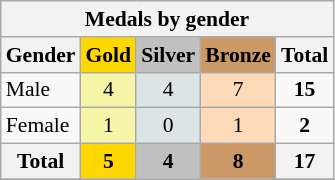<table class="wikitable sortable collapsible" style="font-size:90%; text-align:center;">
<tr style="background:#efefef;">
<th colspan=5>Medals by gender</th>
</tr>
<tr>
<th><strong>Gender</strong></th>
<th style="background-color:gold;"><strong>Gold </strong></th>
<th style="background-color:silver;"><strong>Silver </strong></th>
<th style="background-color:#c96;"><strong>Bronze </strong></th>
<th><strong>Total</strong></th>
</tr>
<tr>
<td style="text-align:left;"> Male</td>
<td style="background:#F7F6A8">4</td>
<td style="background:#DCE5E5">4</td>
<td style="background:#FFDAB9">7</td>
<td><strong>15</strong></td>
</tr>
<tr>
<td style="text-align:left;"> Female</td>
<td style="background:#F7F6A8">1</td>
<td style="background:#DCE5E5">0</td>
<td style="background:#FFDAB9">1</td>
<td><strong>2</strong></td>
</tr>
<tr>
<th>Total</th>
<th style="background:gold;">5</th>
<th style="background:silver;">4</th>
<th style="background:#c96;">8</th>
<th>17</th>
</tr>
<tr>
</tr>
</table>
